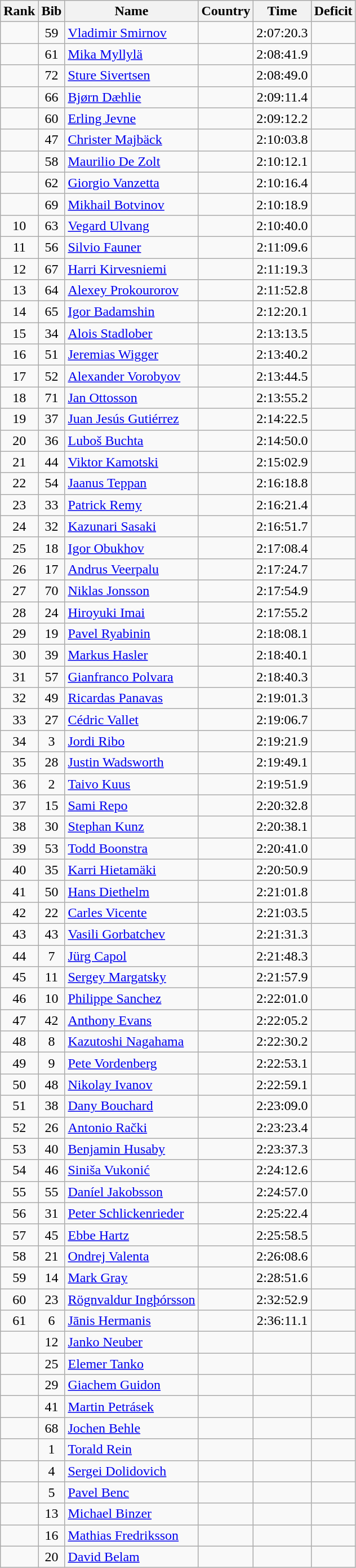<table class="wikitable sortable" style="text-align:center">
<tr>
<th>Rank</th>
<th>Bib</th>
<th>Name</th>
<th>Country</th>
<th>Time</th>
<th>Deficit</th>
</tr>
<tr>
<td></td>
<td>59</td>
<td align="left"><a href='#'>Vladimir Smirnov</a></td>
<td align="left"></td>
<td>2:07:20.3</td>
<td></td>
</tr>
<tr>
<td></td>
<td>61</td>
<td align="left"><a href='#'>Mika Myllylä</a></td>
<td align="left"></td>
<td>2:08:41.9</td>
<td align="right"></td>
</tr>
<tr>
<td></td>
<td>72</td>
<td align="left"><a href='#'>Sture Sivertsen</a></td>
<td align="left"></td>
<td>2:08:49.0</td>
<td align="right"></td>
</tr>
<tr>
<td></td>
<td>66</td>
<td align="left"><a href='#'>Bjørn Dæhlie</a></td>
<td align="left"></td>
<td>2:09:11.4</td>
<td align="right"></td>
</tr>
<tr>
<td></td>
<td>60</td>
<td align="left"><a href='#'>Erling Jevne</a></td>
<td align="left"></td>
<td>2:09:12.2</td>
<td align="right"></td>
</tr>
<tr>
<td></td>
<td>47</td>
<td align="left"><a href='#'>Christer Majbäck</a></td>
<td align="left"></td>
<td>2:10:03.8</td>
<td align="right"></td>
</tr>
<tr>
<td></td>
<td>58</td>
<td align="left"><a href='#'>Maurilio De Zolt</a></td>
<td align="left"></td>
<td>2:10:12.1</td>
<td align="right"></td>
</tr>
<tr>
<td></td>
<td>62</td>
<td align="left"><a href='#'>Giorgio Vanzetta</a></td>
<td align="left"></td>
<td>2:10:16.4</td>
<td align="right"></td>
</tr>
<tr>
<td></td>
<td>69</td>
<td align="left"><a href='#'>Mikhail Botvinov</a></td>
<td align="left"></td>
<td>2:10:18.9</td>
<td align="right"></td>
</tr>
<tr>
<td>10</td>
<td>63</td>
<td align="left"><a href='#'>Vegard Ulvang</a></td>
<td align="left"></td>
<td>2:10:40.0</td>
<td align="right"></td>
</tr>
<tr>
<td>11</td>
<td>56</td>
<td align="left"><a href='#'>Silvio Fauner</a></td>
<td align="left"></td>
<td>2:11:09.6</td>
<td align="right"></td>
</tr>
<tr>
<td>12</td>
<td>67</td>
<td align="left"><a href='#'>Harri Kirvesniemi</a></td>
<td align="left"></td>
<td>2:11:19.3</td>
<td align="right"></td>
</tr>
<tr>
<td>13</td>
<td>64</td>
<td align="left"><a href='#'>Alexey Prokourorov</a></td>
<td align="left"></td>
<td>2:11:52.8</td>
<td align="right"></td>
</tr>
<tr>
<td>14</td>
<td>65</td>
<td align="left"><a href='#'>Igor Badamshin</a></td>
<td align="left"></td>
<td>2:12:20.1</td>
<td align="right"></td>
</tr>
<tr>
<td>15</td>
<td>34</td>
<td align="left"><a href='#'>Alois Stadlober</a></td>
<td align="left"></td>
<td>2:13:13.5</td>
<td align="right"></td>
</tr>
<tr>
<td>16</td>
<td>51</td>
<td align="left"><a href='#'>Jeremias Wigger</a></td>
<td align="left"></td>
<td>2:13:40.2</td>
<td align="right"></td>
</tr>
<tr>
<td>17</td>
<td>52</td>
<td align="left"><a href='#'>Alexander Vorobyov</a></td>
<td align="left"></td>
<td>2:13:44.5</td>
<td align="right"></td>
</tr>
<tr>
<td>18</td>
<td>71</td>
<td align="left"><a href='#'>Jan Ottosson</a></td>
<td align="left"></td>
<td>2:13:55.2</td>
<td align="right"></td>
</tr>
<tr>
<td>19</td>
<td>37</td>
<td align="left"><a href='#'>Juan Jesús Gutiérrez</a></td>
<td align="left"></td>
<td>2:14:22.5</td>
<td align="right"></td>
</tr>
<tr>
<td>20</td>
<td>36</td>
<td align="left"><a href='#'>Luboš Buchta</a></td>
<td align="left"></td>
<td>2:14:50.0</td>
<td align="right"></td>
</tr>
<tr>
<td>21</td>
<td>44</td>
<td align="left"><a href='#'>Viktor Kamotski</a></td>
<td align="left"></td>
<td>2:15:02.9</td>
<td align="right"></td>
</tr>
<tr>
<td>22</td>
<td>54</td>
<td align="left"><a href='#'>Jaanus Teppan</a></td>
<td align="left"></td>
<td>2:16:18.8</td>
<td align="right"></td>
</tr>
<tr>
<td>23</td>
<td>33</td>
<td align="left"><a href='#'>Patrick Remy</a></td>
<td align="left"></td>
<td>2:16:21.4</td>
<td align="right"></td>
</tr>
<tr>
<td>24</td>
<td>32</td>
<td align="left"><a href='#'>Kazunari Sasaki</a></td>
<td align="left"></td>
<td>2:16:51.7</td>
<td align="right"></td>
</tr>
<tr>
<td>25</td>
<td>18</td>
<td align="left"><a href='#'>Igor Obukhov</a></td>
<td align="left"></td>
<td>2:17:08.4</td>
<td align="right"></td>
</tr>
<tr>
<td>26</td>
<td>17</td>
<td align="left"><a href='#'>Andrus Veerpalu</a></td>
<td align="left"></td>
<td>2:17:24.7</td>
<td align="right"></td>
</tr>
<tr>
<td>27</td>
<td>70</td>
<td align="left"><a href='#'>Niklas Jonsson</a></td>
<td align="left"></td>
<td>2:17:54.9</td>
<td align="right"></td>
</tr>
<tr>
<td>28</td>
<td>24</td>
<td align="left"><a href='#'>Hiroyuki Imai</a></td>
<td align="left"></td>
<td>2:17:55.2</td>
<td align="right"></td>
</tr>
<tr>
<td>29</td>
<td>19</td>
<td align="left"><a href='#'>Pavel Ryabinin</a></td>
<td align="left"></td>
<td>2:18:08.1</td>
<td align="right"></td>
</tr>
<tr>
<td>30</td>
<td>39</td>
<td align="left"><a href='#'>Markus Hasler</a></td>
<td align="left"></td>
<td>2:18:40.1</td>
<td align="right"></td>
</tr>
<tr>
<td>31</td>
<td>57</td>
<td align="left"><a href='#'>Gianfranco Polvara</a></td>
<td align="left"></td>
<td>2:18:40.3</td>
<td align="right"></td>
</tr>
<tr>
<td>32</td>
<td>49</td>
<td align="left"><a href='#'>Ricardas Panavas</a></td>
<td align="left"></td>
<td>2:19:01.3</td>
<td align="right"></td>
</tr>
<tr>
<td>33</td>
<td>27</td>
<td align="left"><a href='#'>Cédric Vallet</a></td>
<td align="left"></td>
<td>2:19:06.7</td>
<td align="right"></td>
</tr>
<tr>
<td>34</td>
<td>3</td>
<td align="left"><a href='#'>Jordi Ribo</a></td>
<td align="left"></td>
<td>2:19:21.9</td>
<td align="right"></td>
</tr>
<tr>
<td>35</td>
<td>28</td>
<td align="left"><a href='#'>Justin Wadsworth</a></td>
<td align="left"></td>
<td>2:19:49.1</td>
<td align="right"></td>
</tr>
<tr>
<td>36</td>
<td>2</td>
<td align="left"><a href='#'>Taivo Kuus</a></td>
<td align="left"></td>
<td>2:19:51.9</td>
<td align="right"></td>
</tr>
<tr>
<td>37</td>
<td>15</td>
<td align="left"><a href='#'>Sami Repo</a></td>
<td align="left"></td>
<td>2:20:32.8</td>
<td align="right"></td>
</tr>
<tr>
<td>38</td>
<td>30</td>
<td align="left"><a href='#'>Stephan Kunz</a></td>
<td align="left"></td>
<td>2:20:38.1</td>
<td align="right"></td>
</tr>
<tr>
<td>39</td>
<td>53</td>
<td align="left"><a href='#'>Todd Boonstra</a></td>
<td align="left"></td>
<td>2:20:41.0</td>
<td align="right"></td>
</tr>
<tr>
<td>40</td>
<td>35</td>
<td align="left"><a href='#'>Karri Hietamäki</a></td>
<td align="left"></td>
<td>2:20:50.9</td>
<td align="right"></td>
</tr>
<tr>
<td>41</td>
<td>50</td>
<td align="left"><a href='#'>Hans Diethelm</a></td>
<td align="left"></td>
<td>2:21:01.8</td>
<td align="right"></td>
</tr>
<tr>
<td>42</td>
<td>22</td>
<td align="left"><a href='#'>Carles Vicente</a></td>
<td align="left"></td>
<td>2:21:03.5</td>
<td align="right"></td>
</tr>
<tr>
<td>43</td>
<td>43</td>
<td align="left"><a href='#'>Vasili Gorbatchev</a></td>
<td align="left"></td>
<td>2:21:31.3</td>
<td align="right"></td>
</tr>
<tr>
<td>44</td>
<td>7</td>
<td align="left"><a href='#'>Jürg Capol</a></td>
<td align="left"></td>
<td>2:21:48.3</td>
<td align="right"></td>
</tr>
<tr>
<td>45</td>
<td>11</td>
<td align="left"><a href='#'>Sergey Margatsky</a></td>
<td align="left"></td>
<td>2:21:57.9</td>
<td align="right"></td>
</tr>
<tr>
<td>46</td>
<td>10</td>
<td align="left"><a href='#'>Philippe Sanchez</a></td>
<td align="left"></td>
<td>2:22:01.0</td>
<td align="right"></td>
</tr>
<tr>
<td>47</td>
<td>42</td>
<td align="left"><a href='#'>Anthony Evans</a></td>
<td align="left"></td>
<td>2:22:05.2</td>
<td align="right"></td>
</tr>
<tr>
<td>48</td>
<td>8</td>
<td align="left"><a href='#'>Kazutoshi Nagahama</a></td>
<td align="left"></td>
<td>2:22:30.2</td>
<td align="right"></td>
</tr>
<tr>
<td>49</td>
<td>9</td>
<td align="left"><a href='#'>Pete Vordenberg</a></td>
<td align="left"></td>
<td>2:22:53.1</td>
<td align="right"></td>
</tr>
<tr>
<td>50</td>
<td>48</td>
<td align="left"><a href='#'>Nikolay Ivanov</a></td>
<td align="left"></td>
<td>2:22:59.1</td>
<td align="right"></td>
</tr>
<tr>
<td>51</td>
<td>38</td>
<td align="left"><a href='#'>Dany Bouchard</a></td>
<td align="left"></td>
<td>2:23:09.0</td>
<td align="right"></td>
</tr>
<tr>
<td>52</td>
<td>26</td>
<td align="left"><a href='#'>Antonio Rački</a></td>
<td align="left"></td>
<td>2:23:23.4</td>
<td align="right"></td>
</tr>
<tr>
<td>53</td>
<td>40</td>
<td align="left"><a href='#'>Benjamin Husaby</a></td>
<td align="left"></td>
<td>2:23:37.3</td>
<td align="right"></td>
</tr>
<tr>
<td>54</td>
<td>46</td>
<td align="left"><a href='#'>Siniša Vukonić</a></td>
<td align="left"></td>
<td>2:24:12.6</td>
<td align="right"></td>
</tr>
<tr>
<td>55</td>
<td>55</td>
<td align="left"><a href='#'>Daníel Jakobsson</a></td>
<td align="left"></td>
<td>2:24:57.0</td>
<td align="right"></td>
</tr>
<tr>
<td>56</td>
<td>31</td>
<td align="left"><a href='#'>Peter Schlickenrieder</a></td>
<td align="left"></td>
<td>2:25:22.4</td>
<td align="right"></td>
</tr>
<tr>
<td>57</td>
<td>45</td>
<td align="left"><a href='#'>Ebbe Hartz</a></td>
<td align="left"></td>
<td>2:25:58.5</td>
<td align="right"></td>
</tr>
<tr>
<td>58</td>
<td>21</td>
<td align="left"><a href='#'>Ondrej Valenta</a></td>
<td align="left"></td>
<td>2:26:08.6</td>
<td align="right"></td>
</tr>
<tr>
<td>59</td>
<td>14</td>
<td align="left"><a href='#'>Mark Gray</a></td>
<td align="left"></td>
<td>2:28:51.6</td>
<td align="right"></td>
</tr>
<tr>
<td>60</td>
<td>23</td>
<td align="left"><a href='#'>Rögnvaldur Ingþórsson</a></td>
<td align="left"></td>
<td>2:32:52.9</td>
<td align="right"></td>
</tr>
<tr>
<td>61</td>
<td>6</td>
<td align="left"><a href='#'>Jānis Hermanis</a></td>
<td align="left"></td>
<td>2:36:11.1</td>
<td align="right"></td>
</tr>
<tr>
<td></td>
<td>12</td>
<td align="left"><a href='#'>Janko Neuber</a></td>
<td align="left"></td>
<td></td>
<td></td>
</tr>
<tr>
<td></td>
<td>25</td>
<td align="left"><a href='#'>Elemer Tanko</a></td>
<td align="left"></td>
<td></td>
<td></td>
</tr>
<tr>
<td></td>
<td>29</td>
<td align="left"><a href='#'>Giachem Guidon</a></td>
<td align="left"></td>
<td></td>
<td></td>
</tr>
<tr>
<td></td>
<td>41</td>
<td align="left"><a href='#'>Martin Petrásek</a></td>
<td align="left"></td>
<td></td>
<td></td>
</tr>
<tr>
<td></td>
<td>68</td>
<td align="left"><a href='#'>Jochen Behle</a></td>
<td align="left"></td>
<td></td>
<td></td>
</tr>
<tr>
<td></td>
<td>1</td>
<td align="left"><a href='#'>Torald Rein</a></td>
<td align="left"></td>
<td></td>
<td></td>
</tr>
<tr>
<td></td>
<td>4</td>
<td align="left"><a href='#'>Sergei Dolidovich</a></td>
<td align="left"></td>
<td></td>
<td></td>
</tr>
<tr>
<td></td>
<td>5</td>
<td align="left"><a href='#'>Pavel Benc</a></td>
<td align="left"></td>
<td></td>
<td></td>
</tr>
<tr>
<td></td>
<td>13</td>
<td align="left"><a href='#'>Michael Binzer</a></td>
<td align="left"></td>
<td></td>
<td></td>
</tr>
<tr>
<td></td>
<td>16</td>
<td align="left"><a href='#'>Mathias Fredriksson</a></td>
<td align="left"></td>
<td></td>
<td></td>
</tr>
<tr>
<td></td>
<td>20</td>
<td align="left"><a href='#'>David Belam</a></td>
<td align="left"></td>
<td></td>
<td></td>
</tr>
</table>
